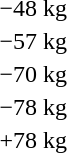<table>
<tr>
<td>−48 kg</td>
<td></td>
<td></td>
<td><br></td>
</tr>
<tr>
<td>−57 kg</td>
<td></td>
<td></td>
<td><br></td>
</tr>
<tr>
<td>−70 kg</td>
<td></td>
<td></td>
<td><br></td>
</tr>
<tr>
<td>−78 kg</td>
<td></td>
<td></td>
<td><br></td>
</tr>
<tr>
<td>+78 kg</td>
<td></td>
<td></td>
<td><br></td>
</tr>
</table>
